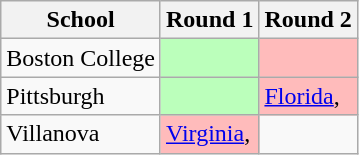<table class="wikitable">
<tr>
<th>School</th>
<th>Round 1</th>
<th>Round 2</th>
</tr>
<tr>
<td>Boston College</td>
<td style="background:#bfb;"> </td>
<td style="background:#fbb;"> </td>
</tr>
<tr>
<td>Pittsburgh</td>
<td style="background:#bfb;"> </td>
<td style="background:#fbb;"><a href='#'>Florida</a>, </td>
</tr>
<tr>
<td>Villanova</td>
<td style="background:#fbb;"><a href='#'>Virginia</a>, </td>
<td></td>
</tr>
</table>
